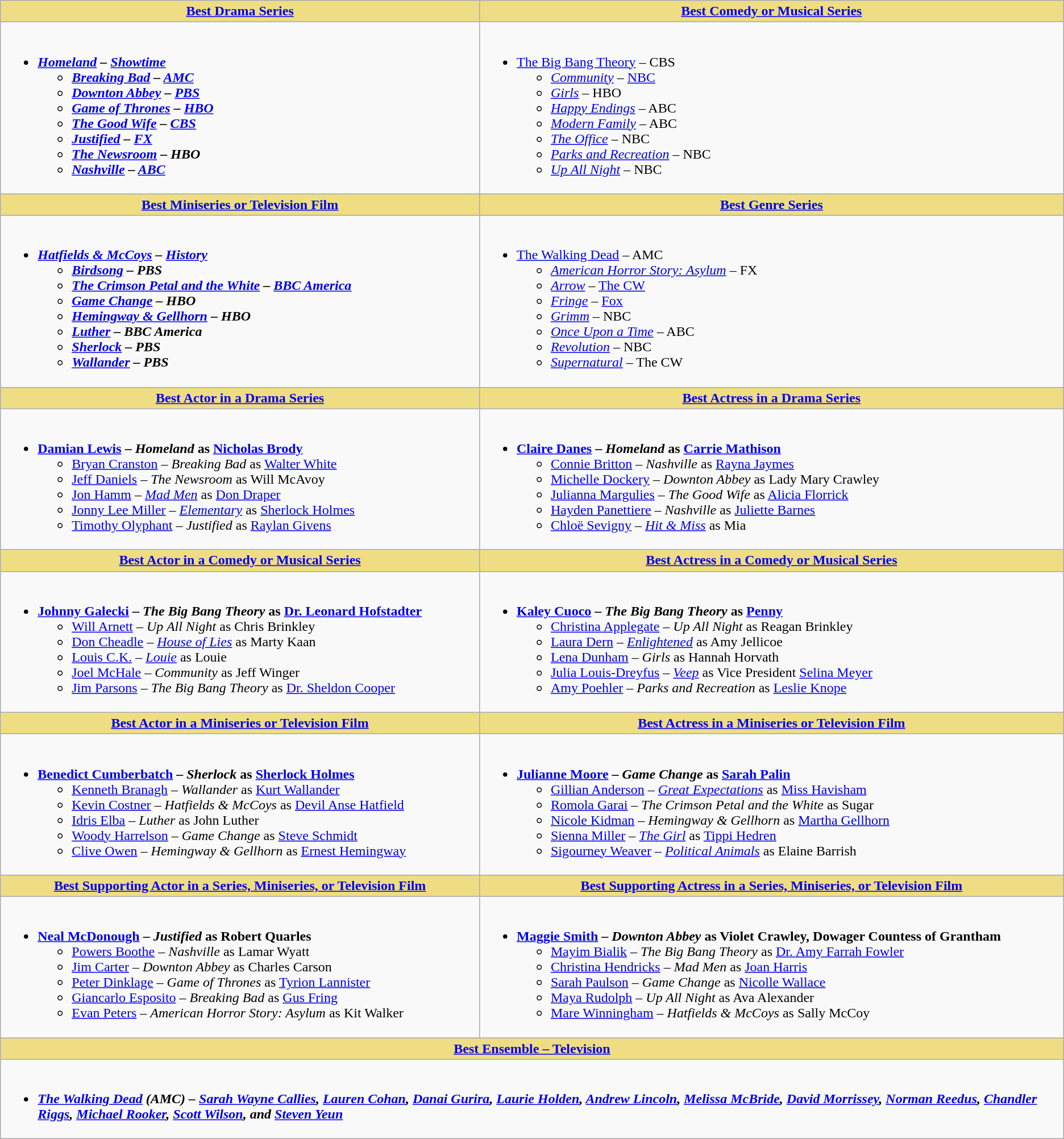<table class=wikitable style="width="100%">
<tr>
<th style="background:#EEDD82;"><a href='#'>Best Drama Series</a></th>
<th style="background:#EEDD82;"><a href='#'>Best Comedy or Musical Series</a></th>
</tr>
<tr>
<td valign="top"><br><ul><li><strong><em><a href='#'>Homeland</a><em> – <a href='#'>Showtime</a><strong><ul><li></em><a href='#'>Breaking Bad</a><em> – <a href='#'>AMC</a></li><li></em><a href='#'>Downton Abbey</a><em> – <a href='#'>PBS</a></li><li></em><a href='#'>Game of Thrones</a><em> – <a href='#'>HBO</a></li><li></em><a href='#'>The Good Wife</a><em> – <a href='#'>CBS</a></li><li></em><a href='#'>Justified</a><em> – <a href='#'>FX</a></li><li></em><a href='#'>The Newsroom</a><em> – HBO</li><li></em><a href='#'>Nashville</a><em> – <a href='#'>ABC</a></li></ul></li></ul></td>
<td valign="top"><br><ul><li></em></strong><a href='#'>The Big Bang Theory</a></em> – CBS</strong><ul><li><em><a href='#'>Community</a></em> – <a href='#'>NBC</a></li><li><em><a href='#'>Girls</a></em> – HBO</li><li><em><a href='#'>Happy Endings</a></em> – ABC</li><li><em><a href='#'>Modern Family</a></em> – ABC</li><li><em><a href='#'>The Office</a></em> – NBC</li><li><em><a href='#'>Parks and Recreation</a></em> – NBC</li><li><em><a href='#'>Up All Night</a></em> – NBC</li></ul></li></ul></td>
</tr>
<tr>
<th style="background:#EEDD82;"><a href='#'>Best Miniseries or Television Film</a></th>
<th style="background:#EEDD82;"><a href='#'>Best Genre Series</a></th>
</tr>
<tr>
<td valign="top"><br><ul><li><strong><em><a href='#'>Hatfields & McCoys</a><em> – <a href='#'>History</a><strong><ul><li></em><a href='#'>Birdsong</a><em> – PBS</li><li></em><a href='#'>The Crimson Petal and the White</a><em> – <a href='#'>BBC America</a></li><li></em><a href='#'>Game Change</a><em> – HBO</li><li></em><a href='#'>Hemingway & Gellhorn</a><em> – HBO</li><li></em><a href='#'>Luther</a><em> – BBC America</li><li></em><a href='#'>Sherlock</a><em> – PBS</li><li></em><a href='#'>Wallander</a><em> – PBS</li></ul></li></ul></td>
<td valign="top"><br><ul><li></em></strong><a href='#'>The Walking Dead</a></em> – AMC</strong><ul><li><em><a href='#'>American Horror Story: Asylum</a></em> – FX</li><li><em><a href='#'>Arrow</a></em> – <a href='#'>The CW</a></li><li><em><a href='#'>Fringe</a></em> – <a href='#'>Fox</a></li><li><em><a href='#'>Grimm</a></em> – NBC</li><li><em><a href='#'>Once Upon a Time</a></em> – ABC</li><li><em><a href='#'>Revolution</a></em> – NBC</li><li><em><a href='#'>Supernatural</a></em> – The CW</li></ul></li></ul></td>
</tr>
<tr>
<th style="background:#EEDD82;"><a href='#'>Best Actor in a Drama Series</a></th>
<th style="background:#EEDD82;"><a href='#'>Best Actress in a Drama Series</a></th>
</tr>
<tr>
<td valign="top"><br><ul><li><strong><a href='#'>Damian Lewis</a> – <em>Homeland</em> as <a href='#'>Nicholas Brody</a></strong><ul><li><a href='#'>Bryan Cranston</a> – <em>Breaking Bad</em> as <a href='#'>Walter White</a></li><li><a href='#'>Jeff Daniels</a> – <em>The Newsroom</em> as Will McAvoy</li><li><a href='#'>Jon Hamm</a> – <em><a href='#'>Mad Men</a></em> as <a href='#'>Don Draper</a></li><li><a href='#'>Jonny Lee Miller</a> – <em><a href='#'>Elementary</a></em> as <a href='#'>Sherlock Holmes</a></li><li><a href='#'>Timothy Olyphant</a> – <em>Justified</em> as <a href='#'>Raylan Givens</a></li></ul></li></ul></td>
<td valign="top"><br><ul><li><strong><a href='#'>Claire Danes</a> – <em>Homeland</em> as <a href='#'>Carrie Mathison</a></strong><ul><li><a href='#'>Connie Britton</a> – <em>Nashville</em> as <a href='#'>Rayna Jaymes</a></li><li><a href='#'>Michelle Dockery</a> – <em>Downton Abbey</em> as Lady Mary Crawley</li><li><a href='#'>Julianna Margulies</a> – <em>The Good Wife</em> as <a href='#'>Alicia Florrick</a></li><li><a href='#'>Hayden Panettiere</a> – <em>Nashville</em> as <a href='#'>Juliette Barnes</a></li><li><a href='#'>Chloë Sevigny</a> – <em><a href='#'>Hit & Miss</a></em> as Mia</li></ul></li></ul></td>
</tr>
<tr>
<th style="background:#EEDD82;"><a href='#'>Best Actor in a Comedy or Musical Series</a></th>
<th style="background:#EEDD82;"><a href='#'>Best Actress in a Comedy or Musical Series</a></th>
</tr>
<tr>
<td valign="top"><br><ul><li><strong><a href='#'>Johnny Galecki</a> – <em>The Big Bang Theory</em> as <a href='#'>Dr. Leonard Hofstadter</a></strong><ul><li><a href='#'>Will Arnett</a> – <em>Up All Night</em> as Chris Brinkley</li><li><a href='#'>Don Cheadle</a> – <em><a href='#'>House of Lies</a></em> as Marty Kaan</li><li><a href='#'>Louis C.K.</a> – <em><a href='#'>Louie</a></em> as Louie</li><li><a href='#'>Joel McHale</a> – <em>Community</em> as Jeff Winger</li><li><a href='#'>Jim Parsons</a> – <em>The Big Bang Theory</em> as <a href='#'>Dr. Sheldon Cooper</a></li></ul></li></ul></td>
<td valign="top"><br><ul><li><strong><a href='#'>Kaley Cuoco</a> – <em>The Big Bang Theory</em> as <a href='#'>Penny</a></strong><ul><li><a href='#'>Christina Applegate</a> – <em>Up All Night</em> as Reagan Brinkley</li><li><a href='#'>Laura Dern</a> – <em><a href='#'>Enlightened</a></em> as Amy Jellicoe</li><li><a href='#'>Lena Dunham</a> – <em>Girls</em> as Hannah Horvath</li><li><a href='#'>Julia Louis-Dreyfus</a> – <em><a href='#'>Veep</a></em> as Vice President <a href='#'>Selina Meyer</a></li><li><a href='#'>Amy Poehler</a> – <em>Parks and Recreation</em> as <a href='#'>Leslie Knope</a></li></ul></li></ul></td>
</tr>
<tr>
<th style="background:#EEDD82;"><a href='#'>Best Actor in a Miniseries or Television Film</a></th>
<th style="background:#EEDD82;"><a href='#'>Best Actress in a Miniseries or Television Film</a></th>
</tr>
<tr>
<td valign="top"><br><ul><li><strong><a href='#'>Benedict Cumberbatch</a> – <em>Sherlock</em> as <a href='#'>Sherlock Holmes</a></strong><ul><li><a href='#'>Kenneth Branagh</a> – <em>Wallander</em> as <a href='#'>Kurt Wallander</a></li><li><a href='#'>Kevin Costner</a> – <em>Hatfields & McCoys</em> as <a href='#'>Devil Anse Hatfield</a></li><li><a href='#'>Idris Elba</a> – <em>Luther</em> as John Luther</li><li><a href='#'>Woody Harrelson</a> – <em>Game Change</em> as <a href='#'>Steve Schmidt</a></li><li><a href='#'>Clive Owen</a> – <em>Hemingway & Gellhorn</em> as <a href='#'>Ernest Hemingway</a></li></ul></li></ul></td>
<td valign="top"><br><ul><li><strong><a href='#'>Julianne Moore</a> – <em>Game Change</em> as <a href='#'>Sarah Palin</a></strong><ul><li><a href='#'>Gillian Anderson</a> – <em><a href='#'>Great Expectations</a></em> as <a href='#'>Miss Havisham</a></li><li><a href='#'>Romola Garai</a> – <em>The Crimson Petal and the White</em> as Sugar</li><li><a href='#'>Nicole Kidman</a> – <em>Hemingway & Gellhorn</em> as <a href='#'>Martha Gellhorn</a></li><li><a href='#'>Sienna Miller</a> – <em><a href='#'>The Girl</a></em> as <a href='#'>Tippi Hedren</a></li><li><a href='#'>Sigourney Weaver</a> – <em><a href='#'>Political Animals</a></em> as Elaine Barrish</li></ul></li></ul></td>
</tr>
<tr>
<th style="background:#EEDD82;"><a href='#'>Best Supporting Actor in a Series, Miniseries, or Television Film</a></th>
<th style="background:#EEDD82;"><a href='#'>Best Supporting Actress in a Series, Miniseries, or Television Film</a></th>
</tr>
<tr>
<td valign="top"><br><ul><li><strong><a href='#'>Neal McDonough</a> – <em>Justified</em> as Robert Quarles</strong><ul><li><a href='#'>Powers Boothe</a> – <em>Nashville</em> as Lamar Wyatt</li><li><a href='#'>Jim Carter</a> – <em>Downton Abbey</em> as Charles Carson</li><li><a href='#'>Peter Dinklage</a> – <em>Game of Thrones</em> as <a href='#'>Tyrion Lannister</a></li><li><a href='#'>Giancarlo Esposito</a> – <em>Breaking Bad</em> as <a href='#'>Gus Fring</a></li><li><a href='#'>Evan Peters</a> – <em>American Horror Story: Asylum</em> as Kit Walker</li></ul></li></ul></td>
<td valign="top"><br><ul><li><strong><a href='#'>Maggie Smith</a> – <em>Downton Abbey</em> as Violet Crawley, Dowager Countess of Grantham</strong><ul><li><a href='#'>Mayim Bialik</a> – <em>The Big Bang Theory</em> as <a href='#'>Dr. Amy Farrah Fowler</a></li><li><a href='#'>Christina Hendricks</a> – <em>Mad Men</em> as <a href='#'>Joan Harris</a></li><li><a href='#'>Sarah Paulson</a> – <em>Game Change</em> as <a href='#'>Nicolle Wallace</a></li><li><a href='#'>Maya Rudolph</a> – <em>Up All Night</em> as Ava Alexander</li><li><a href='#'>Mare Winningham</a> – <em>Hatfields & McCoys</em> as Sally McCoy</li></ul></li></ul></td>
</tr>
<tr>
<th colspan="2" style="background:#EEDD82;"><a href='#'>Best Ensemble – Television</a></th>
</tr>
<tr>
<td colspan="2" valign="top"><br><ul><li><strong><em><a href='#'>The Walking Dead</a><em> (AMC) – <a href='#'>Sarah Wayne Callies</a>, <a href='#'>Lauren Cohan</a>, <a href='#'>Danai Gurira</a>, <a href='#'>Laurie Holden</a>, <a href='#'>Andrew Lincoln</a>, <a href='#'>Melissa McBride</a>, <a href='#'>David Morrissey</a>, <a href='#'>Norman Reedus</a>, <a href='#'>Chandler Riggs</a>, <a href='#'>Michael Rooker</a>, <a href='#'>Scott Wilson</a>, and <a href='#'>Steven Yeun</a><strong></li></ul></td>
</tr>
</table>
